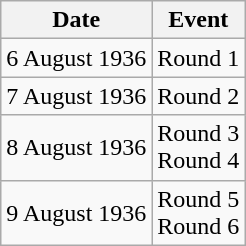<table class = "wikitable" style="text-align:center;">
<tr>
<th>Date</th>
<th>Event</th>
</tr>
<tr>
<td>6 August 1936</td>
<td>Round 1</td>
</tr>
<tr>
<td>7 August 1936</td>
<td>Round 2</td>
</tr>
<tr>
<td>8 August 1936</td>
<td>Round 3<br>Round 4</td>
</tr>
<tr>
<td>9 August 1936</td>
<td>Round 5<br>Round 6</td>
</tr>
</table>
